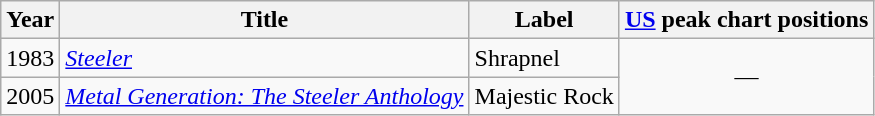<table class="wikitable">
<tr>
<th>Year</th>
<th>Title</th>
<th>Label</th>
<th><a href='#'>US</a> peak chart positions</th>
</tr>
<tr>
<td>1983</td>
<td><em><a href='#'>Steeler</a></em></td>
<td>Shrapnel</td>
<td rowspan="2" style="text-align:center;">—</td>
</tr>
<tr>
<td>2005</td>
<td><em><a href='#'>Metal Generation: The Steeler Anthology</a></em></td>
<td>Majestic Rock</td>
</tr>
</table>
